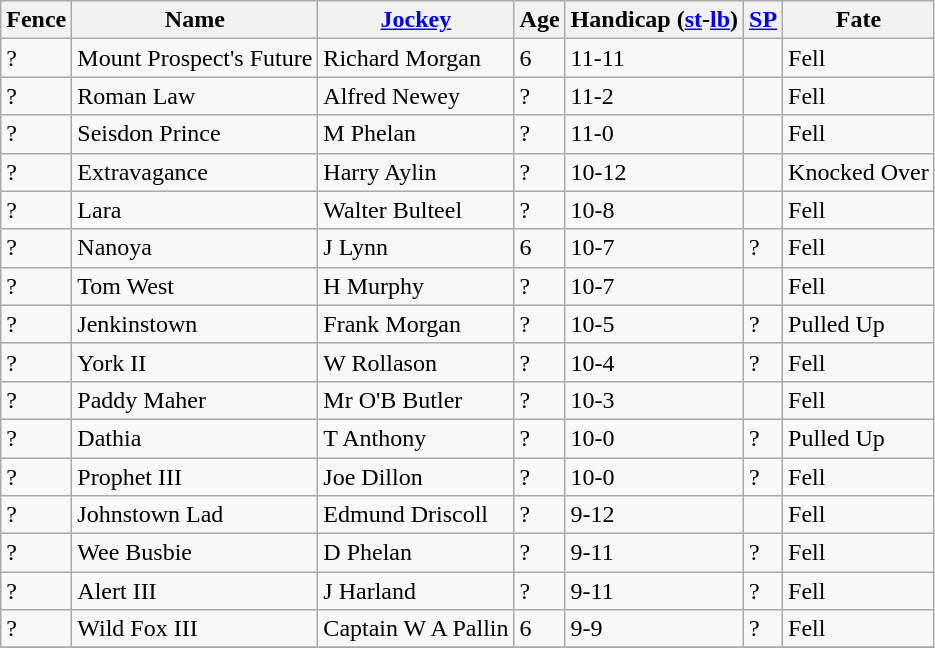<table class="wikitable sortable">
<tr>
<th>Fence</th>
<th>Name</th>
<th><a href='#'>Jockey</a></th>
<th>Age</th>
<th>Handicap (<a href='#'>st</a>-<a href='#'>lb</a>)</th>
<th><a href='#'>SP</a></th>
<th>Fate</th>
</tr>
<tr>
<td>?</td>
<td>Mount Prospect's Future</td>
<td>Richard Morgan</td>
<td>6</td>
<td>11-11</td>
<td></td>
<td>Fell</td>
</tr>
<tr>
<td>?</td>
<td>Roman Law</td>
<td>Alfred Newey</td>
<td>?</td>
<td>11-2</td>
<td></td>
<td>Fell</td>
</tr>
<tr>
<td>?</td>
<td>Seisdon Prince</td>
<td>M Phelan</td>
<td>?</td>
<td>11-0</td>
<td></td>
<td>Fell</td>
</tr>
<tr>
<td>?</td>
<td>Extravagance</td>
<td>Harry Aylin</td>
<td>?</td>
<td>10-12</td>
<td></td>
<td>Knocked Over</td>
</tr>
<tr>
<td>?</td>
<td>Lara</td>
<td>Walter Bulteel</td>
<td>?</td>
<td>10-8</td>
<td></td>
<td>Fell</td>
</tr>
<tr>
<td>?</td>
<td>Nanoya</td>
<td>J Lynn</td>
<td>6</td>
<td>10-7</td>
<td>?</td>
<td>Fell</td>
</tr>
<tr>
<td>?</td>
<td>Tom West</td>
<td>H Murphy</td>
<td>?</td>
<td>10-7</td>
<td></td>
<td>Fell</td>
</tr>
<tr>
<td>?</td>
<td>Jenkinstown</td>
<td>Frank Morgan</td>
<td>?</td>
<td>10-5</td>
<td>?</td>
<td>Pulled Up</td>
</tr>
<tr>
<td>?</td>
<td>York II</td>
<td>W Rollason</td>
<td>?</td>
<td>10-4</td>
<td>?</td>
<td>Fell</td>
</tr>
<tr>
<td>?</td>
<td>Paddy Maher</td>
<td>Mr O'B Butler</td>
<td>?</td>
<td>10-3</td>
<td></td>
<td>Fell</td>
</tr>
<tr>
<td>?</td>
<td>Dathia</td>
<td>T Anthony</td>
<td>?</td>
<td>10-0</td>
<td>?</td>
<td>Pulled Up</td>
</tr>
<tr>
<td>?</td>
<td>Prophet III</td>
<td>Joe Dillon</td>
<td>?</td>
<td>10-0</td>
<td>?</td>
<td>Fell</td>
</tr>
<tr>
<td>?</td>
<td>Johnstown Lad</td>
<td>Edmund Driscoll</td>
<td>?</td>
<td>9-12</td>
<td></td>
<td>Fell</td>
</tr>
<tr>
<td>?</td>
<td>Wee Busbie</td>
<td>D Phelan</td>
<td>?</td>
<td>9-11</td>
<td>?</td>
<td>Fell</td>
</tr>
<tr>
<td>?</td>
<td>Alert III</td>
<td>J Harland</td>
<td>?</td>
<td>9-11</td>
<td>?</td>
<td>Fell</td>
</tr>
<tr>
<td>?</td>
<td>Wild Fox III</td>
<td>Captain W A Pallin</td>
<td>6</td>
<td>9-9</td>
<td>?</td>
<td>Fell</td>
</tr>
<tr>
</tr>
</table>
